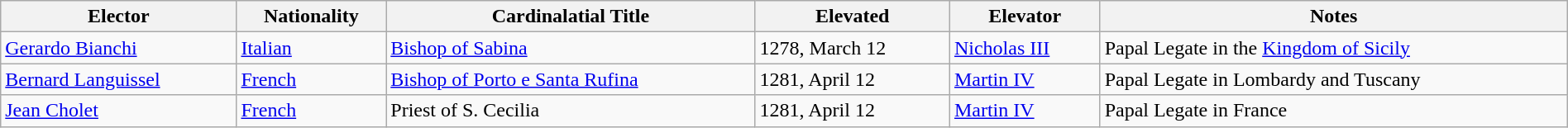<table class="wikitable sortable" style="width:100%">
<tr>
<th width="*">Elector</th>
<th width="*">Nationality</th>
<th width="*">Cardinalatial Title</th>
<th width="*">Elevated</th>
<th width="*">Elevator</th>
<th width="*">Notes</th>
</tr>
<tr valign="top">
<td><a href='#'>Gerardo Bianchi</a></td>
<td><a href='#'>Italian</a></td>
<td><a href='#'>Bishop of Sabina</a></td>
<td>1278, March 12</td>
<td><a href='#'>Nicholas III</a></td>
<td>Papal Legate in the <a href='#'>Kingdom of Sicily</a></td>
</tr>
<tr valign="top">
<td><a href='#'>Bernard Languissel</a></td>
<td><a href='#'>French</a></td>
<td><a href='#'>Bishop of Porto e Santa Rufina</a></td>
<td>1281, April 12</td>
<td><a href='#'>Martin IV</a></td>
<td>Papal Legate in Lombardy and Tuscany</td>
</tr>
<tr valign="top">
<td><a href='#'>Jean Cholet</a></td>
<td><a href='#'>French</a></td>
<td>Priest of S. Cecilia</td>
<td>1281, April 12</td>
<td><a href='#'>Martin IV</a></td>
<td>Papal Legate in France</td>
</tr>
</table>
